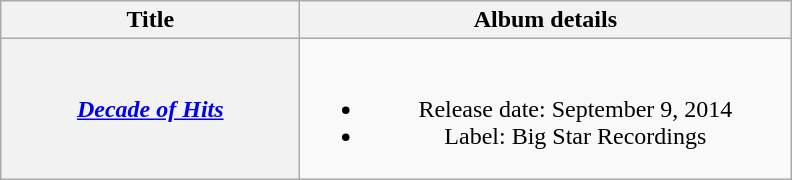<table class="wikitable plainrowheaders" style="text-align:center;">
<tr>
<th style="width:12em;">Title</th>
<th style="width:20em;">Album details</th>
</tr>
<tr>
<th scope="row"><em><a href='#'>Decade of Hits</a></em></th>
<td><br><ul><li>Release date: September 9, 2014</li><li>Label: Big Star Recordings</li></ul></td>
</tr>
</table>
